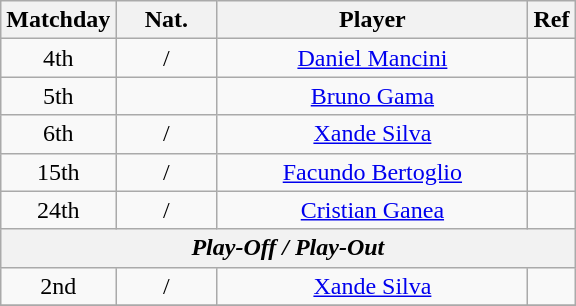<table class="wikitable sortable" style="text-align: center;">
<tr>
<th>Matchday</th>
<th width=60>Nat.</th>
<th width=200>Player</th>
<th>Ref</th>
</tr>
<tr>
<td>4th</td>
<td> / </td>
<td><a href='#'>Daniel Mancini</a></td>
<td></td>
</tr>
<tr>
<td>5th</td>
<td></td>
<td><a href='#'>Bruno Gama</a></td>
<td></td>
</tr>
<tr>
<td>6th</td>
<td> / </td>
<td><a href='#'>Xande Silva</a></td>
<td></td>
</tr>
<tr>
<td>15th</td>
<td> / </td>
<td><a href='#'>Facundo Bertoglio</a></td>
<td></td>
</tr>
<tr>
<td style="text-align: center">24th</td>
<td> / </td>
<td><a href='#'>Cristian Ganea</a></td>
<td></td>
</tr>
<tr>
<th colspan="4" text-align:center;"><em>Play-Off / Play-Out</em></th>
</tr>
<tr>
<td>2nd</td>
<td> / </td>
<td><a href='#'>Xande Silva</a></td>
<td></td>
</tr>
<tr>
</tr>
</table>
